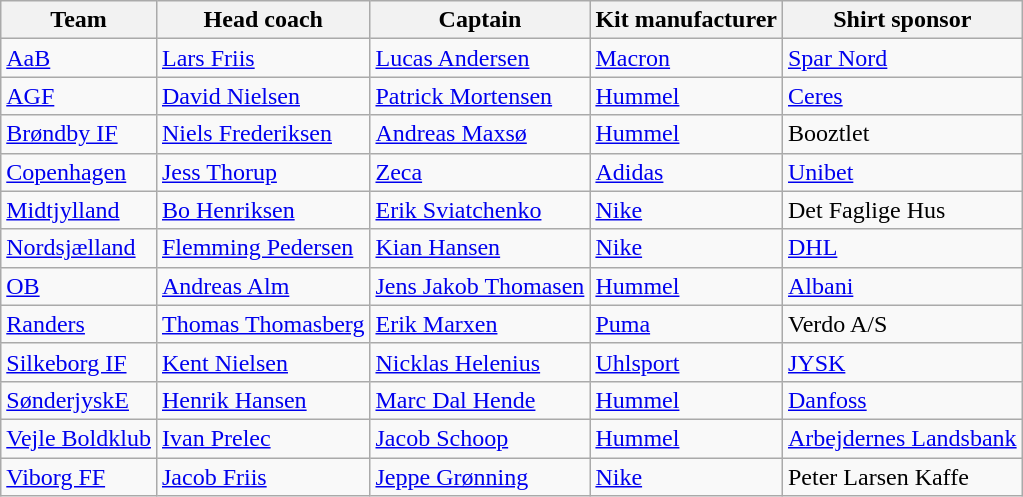<table class="wikitable sortable" style="text-align: left;">
<tr>
<th>Team</th>
<th>Head coach</th>
<th>Captain</th>
<th>Kit manufacturer</th>
<th>Shirt sponsor</th>
</tr>
<tr>
<td><a href='#'>AaB</a></td>
<td> <a href='#'>Lars Friis</a></td>
<td> <a href='#'>Lucas Andersen</a></td>
<td><a href='#'>Macron</a></td>
<td><a href='#'>Spar Nord</a></td>
</tr>
<tr>
<td><a href='#'>AGF</a></td>
<td> <a href='#'>David Nielsen</a></td>
<td> <a href='#'>Patrick Mortensen</a></td>
<td><a href='#'>Hummel</a></td>
<td><a href='#'>Ceres</a></td>
</tr>
<tr>
<td><a href='#'>Brøndby IF</a></td>
<td> <a href='#'>Niels Frederiksen</a></td>
<td> <a href='#'>Andreas Maxsø</a></td>
<td><a href='#'>Hummel</a></td>
<td>Booztlet</td>
</tr>
<tr>
<td><a href='#'>Copenhagen</a></td>
<td> <a href='#'>Jess Thorup</a></td>
<td> <a href='#'>Zeca</a></td>
<td><a href='#'>Adidas</a></td>
<td><a href='#'>Unibet</a></td>
</tr>
<tr>
<td><a href='#'>Midtjylland</a></td>
<td> <a href='#'>Bo Henriksen</a></td>
<td> <a href='#'>Erik Sviatchenko</a></td>
<td><a href='#'>Nike</a></td>
<td>Det Faglige Hus</td>
</tr>
<tr>
<td><a href='#'>Nordsjælland</a></td>
<td> <a href='#'>Flemming Pedersen</a></td>
<td> <a href='#'>Kian Hansen</a></td>
<td><a href='#'>Nike</a></td>
<td><a href='#'>DHL</a></td>
</tr>
<tr>
<td><a href='#'>OB</a></td>
<td> <a href='#'>Andreas Alm</a></td>
<td> <a href='#'>Jens Jakob Thomasen</a></td>
<td><a href='#'>Hummel</a></td>
<td><a href='#'>Albani</a></td>
</tr>
<tr>
<td><a href='#'>Randers</a></td>
<td> <a href='#'>Thomas Thomasberg</a></td>
<td> <a href='#'>Erik Marxen</a></td>
<td><a href='#'>Puma</a></td>
<td>Verdo A/S</td>
</tr>
<tr>
<td><a href='#'>Silkeborg IF</a></td>
<td> <a href='#'>Kent Nielsen</a></td>
<td> <a href='#'>Nicklas Helenius</a></td>
<td><a href='#'>Uhlsport</a></td>
<td><a href='#'>JYSK</a></td>
</tr>
<tr>
<td><a href='#'>SønderjyskE</a></td>
<td> <a href='#'>Henrik Hansen</a></td>
<td> <a href='#'>Marc Dal Hende</a></td>
<td><a href='#'>Hummel</a></td>
<td><a href='#'>Danfoss</a></td>
</tr>
<tr>
<td><a href='#'>Vejle Boldklub</a></td>
<td> <a href='#'>Ivan Prelec</a></td>
<td> <a href='#'>Jacob Schoop</a></td>
<td><a href='#'>Hummel</a></td>
<td><a href='#'>Arbejdernes Landsbank</a></td>
</tr>
<tr>
<td><a href='#'>Viborg FF</a></td>
<td> <a href='#'>Jacob Friis</a></td>
<td> <a href='#'>Jeppe Grønning</a></td>
<td><a href='#'>Nike</a></td>
<td>Peter Larsen Kaffe</td>
</tr>
</table>
